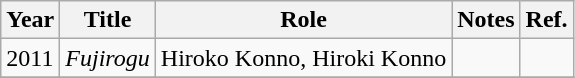<table class="wikitable">
<tr>
<th>Year</th>
<th>Title</th>
<th>Role</th>
<th>Notes</th>
<th>Ref.</th>
</tr>
<tr>
<td>2011</td>
<td><em>Fujirogu</em></td>
<td>Hiroko Konno, Hiroki Konno</td>
<td></td>
<td></td>
</tr>
<tr>
</tr>
</table>
